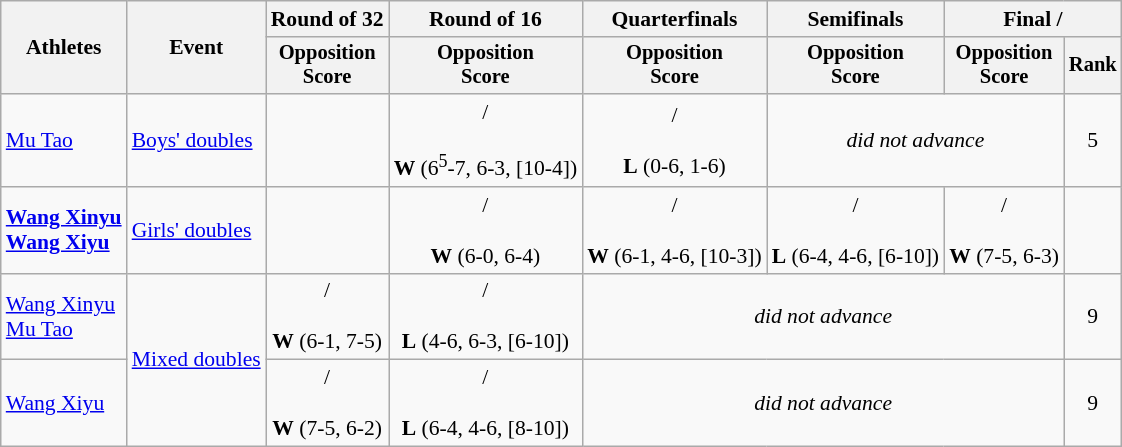<table class=wikitable style="font-size:90%">
<tr>
<th rowspan=2>Athletes</th>
<th rowspan=2>Event</th>
<th>Round of 32</th>
<th>Round of 16</th>
<th>Quarterfinals</th>
<th>Semifinals</th>
<th colspan=2>Final / </th>
</tr>
<tr style="font-size:95%">
<th>Opposition<br>Score</th>
<th>Opposition<br>Score</th>
<th>Opposition<br>Score</th>
<th>Opposition<br>Score</th>
<th>Opposition<br>Score</th>
<th>Rank</th>
</tr>
<tr align=center>
<td align=left><a href='#'>Mu Tao</a><br></td>
<td align=left><a href='#'>Boys' doubles</a></td>
<td></td>
<td> /<br><br><strong>W</strong> (6<sup>5</sup>-7, 6-3, [10-4])</td>
<td> /<br><br><strong>L</strong> (0-6, 1-6)</td>
<td colspan=2><em>did not advance</em></td>
<td>5</td>
</tr>
<tr align=center>
<td align=left><strong><a href='#'>Wang Xinyu</a><br><a href='#'>Wang Xiyu</a></strong></td>
<td align=left><a href='#'>Girls' doubles</a></td>
<td></td>
<td> /<br><br><strong>W</strong> (6-0, 6-4)</td>
<td> /<br><br><strong>W</strong> (6-1, 4-6, [10-3])</td>
<td> /<br><br><strong>L</strong> (6-4, 4-6, [6-10])</td>
<td> /<br><br><strong>W</strong> (7-5, 6-3)</td>
<td></td>
</tr>
<tr align=center>
<td align=left><a href='#'>Wang Xinyu</a><br><a href='#'>Mu Tao</a></td>
<td rowspan=2 align=left><a href='#'>Mixed doubles</a></td>
<td> /<br><br><strong>W</strong> (6-1, 7-5)</td>
<td> /<br><br><strong>L</strong> (4-6, 6-3, [6-10])</td>
<td colspan=3><em>did not advance</em></td>
<td>9</td>
</tr>
<tr align=center>
<td align=left><a href='#'>Wang Xiyu</a><br></td>
<td> /<br><br><strong>W</strong> (7-5, 6-2)</td>
<td> /<br><br><strong>L</strong> (6-4, 4-6, [8-10])</td>
<td colspan=3><em>did not advance</em></td>
<td>9</td>
</tr>
</table>
